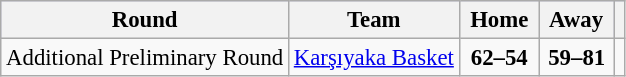<table class="wikitable" style="text-align: left; font-size:95%">
<tr bgcolor="#ccccff">
<th>Round</th>
<th>Team</th>
<th> Home </th>
<th> Away </th>
<th></th>
</tr>
<tr>
<td>Additional Preliminary Round</td>
<td> <a href='#'>Karşıyaka Basket</a></td>
<td align="center"><strong>62–54</strong></td>
<td align="center"><strong>59–81</strong></td>
<td></td>
</tr>
</table>
